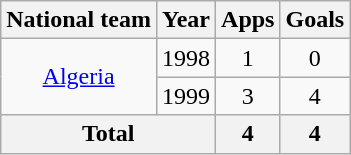<table class="wikitable" style="text-align:center">
<tr>
<th>National team</th>
<th>Year</th>
<th>Apps</th>
<th>Goals</th>
</tr>
<tr>
<td rowspan="2"><a href='#'>Algeria</a></td>
<td>1998</td>
<td>1</td>
<td>0</td>
</tr>
<tr>
<td>1999</td>
<td>3</td>
<td>4</td>
</tr>
<tr>
<th colspan="2">Total</th>
<th>4</th>
<th>4</th>
</tr>
</table>
